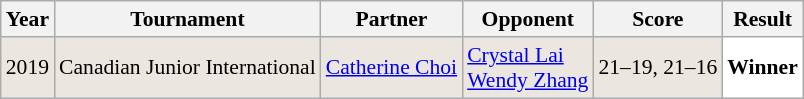<table class="sortable wikitable" style="font-size: 90%;">
<tr>
<th>Year</th>
<th>Tournament</th>
<th>Partner</th>
<th>Opponent</th>
<th>Score</th>
<th>Result</th>
</tr>
<tr style="background:#EBE7E0">
<td align="center">2019</td>
<td align="left">Canadian Junior International</td>
<td align="left"> <a href='#'>Catherine Choi</a></td>
<td align="left"> <a href='#'>Crystal Lai</a><br> <a href='#'>Wendy Zhang</a></td>
<td align="left">21–19, 21–16</td>
<td style="text-align:left; background:white"> <strong>Winner</strong></td>
</tr>
</table>
